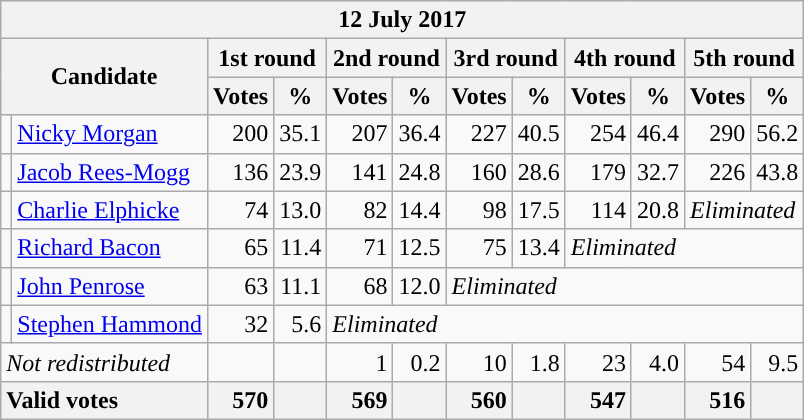<table class="wikitable" style="min-width:250px">
<tr>
<th colspan="12">12 July 2017</th>
</tr>
<tr>
<th colspan="2" rowspan="2">Candidate</th>
<th colspan="2">1st round</th>
<th colspan="2">2nd round</th>
<th colspan="2">3rd round</th>
<th colspan="2">4th round</th>
<th colspan="2">5th round</th>
</tr>
<tr>
<th>Votes</th>
<th>%</th>
<th>Votes</th>
<th>%</th>
<th>Votes</th>
<th>%</th>
<th>Votes</th>
<th>%</th>
<th>Votes</th>
<th>%</th>
</tr>
<tr>
<td style="color:inherit;background-color: "></td>
<td><a href='#'>Nicky Morgan</a></td>
<td align="right">200</td>
<td align="right">35.1</td>
<td align="right">207</td>
<td align="right">36.4</td>
<td align="right">227</td>
<td align="right">40.5</td>
<td align="right">254</td>
<td align="right">46.4</td>
<td align="right">290</td>
<td align="right">56.2</td>
</tr>
<tr>
<td style="color:inherit;background-color: "></td>
<td><a href='#'>Jacob Rees-Mogg</a></td>
<td align="right">136</td>
<td align="right">23.9</td>
<td align="right">141</td>
<td align="right">24.8</td>
<td align="right">160</td>
<td align="right">28.6</td>
<td align="right">179</td>
<td align="right">32.7</td>
<td align="right">226</td>
<td align="right">43.8</td>
</tr>
<tr>
<td style="color:inherit;background-color: "></td>
<td><a href='#'>Charlie Elphicke</a></td>
<td align="right">74</td>
<td align="right">13.0</td>
<td align="right">82</td>
<td align="right">14.4</td>
<td align="right">98</td>
<td align="right">17.5</td>
<td align="right">114</td>
<td align="right">20.8</td>
<td colspan="2"><em>Eliminated</em></td>
</tr>
<tr>
<td style="color:inherit;background-color: "></td>
<td><a href='#'>Richard Bacon</a></td>
<td align="right">65</td>
<td align="right">11.4</td>
<td align="right">71</td>
<td align="right">12.5</td>
<td align="right">75</td>
<td align="right">13.4</td>
<td colspan="4"><em>Eliminated</em></td>
</tr>
<tr>
<td style="color:inherit;background-color: "></td>
<td><a href='#'>John Penrose</a></td>
<td align="right">63</td>
<td align="right">11.1</td>
<td align="right">68</td>
<td align="right">12.0</td>
<td colspan="6"><em>Eliminated</em></td>
</tr>
<tr>
<td style="color:inherit;background-color: "></td>
<td><a href='#'>Stephen Hammond</a></td>
<td align="right">32</td>
<td align="right">5.6</td>
<td colspan="8"><em>Eliminated</em></td>
</tr>
<tr>
<td colspan="2"><em>Not redistributed</em></td>
<td align="right"></td>
<td align="right"></td>
<td align="right">1</td>
<td align="right">0.2</td>
<td align="right">10</td>
<td align="right">1.8</td>
<td align="right">23</td>
<td align="right">4.0</td>
<td align="right">54</td>
<td align="right">9.5</td>
</tr>
<tr>
<th style="text-align:left;" colspan="2"><strong>Valid votes</strong></th>
<th style="text-align:right;">570</th>
<th style="text-align:right;"></th>
<th style="text-align:right;">569</th>
<th style="text-align:right;"></th>
<th style="text-align:right;">560</th>
<th style="text-align:right;"></th>
<th style="text-align:right;">547</th>
<th style="text-align:right;"></th>
<th style="text-align:right;">516</th>
<th style="text-align:right;"></th>
</tr>
</table>
